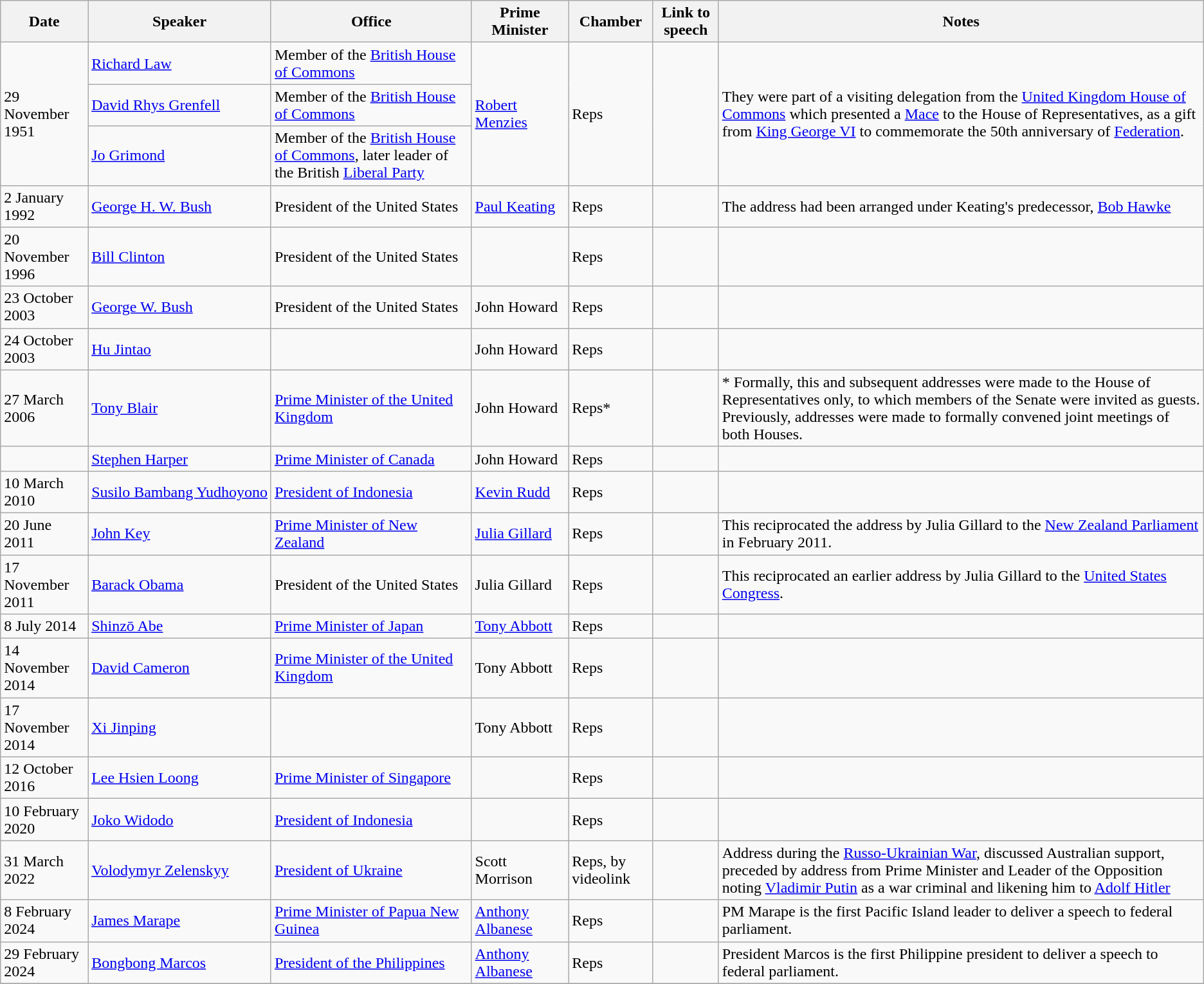<table class="wikitable sortable">
<tr>
<th>Date</th>
<th>Speaker</th>
<th>Office</th>
<th>Prime Minister</th>
<th>Chamber</th>
<th>Link to speech</th>
<th>Notes</th>
</tr>
<tr>
<td rowspan="3">29 November 1951</td>
<td><a href='#'>Richard Law</a></td>
<td>Member of the <a href='#'>British House of Commons</a></td>
<td rowspan="3"><a href='#'>Robert Menzies</a></td>
<td rowspan="3">Reps</td>
<td rowspan="3"></td>
<td rowspan="3">They were part of a visiting delegation from the <a href='#'>United Kingdom House of Commons</a> which presented a <a href='#'>Mace</a> to the House of Representatives, as a gift from <a href='#'>King George VI</a> to commemorate the 50th anniversary of <a href='#'>Federation</a>.</td>
</tr>
<tr>
<td><a href='#'>David Rhys Grenfell</a></td>
<td>Member of the <a href='#'>British House of Commons</a></td>
</tr>
<tr>
<td><a href='#'>Jo Grimond</a></td>
<td>Member of the <a href='#'>British House of Commons</a>, later leader of the British <a href='#'>Liberal Party</a></td>
</tr>
<tr>
<td>2 January 1992</td>
<td><a href='#'>George H. W. Bush</a></td>
<td>President of the United States</td>
<td><a href='#'>Paul Keating</a></td>
<td>Reps</td>
<td></td>
<td>The address had been arranged under Keating's predecessor, <a href='#'>Bob Hawke</a></td>
</tr>
<tr>
<td>20 November 1996</td>
<td><a href='#'>Bill Clinton</a></td>
<td>President of the United States</td>
<td></td>
<td>Reps</td>
<td></td>
<td></td>
</tr>
<tr>
<td>23 October 2003</td>
<td><a href='#'>George W. Bush</a></td>
<td>President of the United States</td>
<td>John Howard</td>
<td>Reps</td>
<td></td>
<td></td>
</tr>
<tr>
<td>24 October 2003</td>
<td><a href='#'>Hu Jintao</a></td>
<td></td>
<td>John Howard</td>
<td>Reps</td>
<td></td>
<td></td>
</tr>
<tr>
<td>27 March 2006</td>
<td><a href='#'>Tony Blair</a></td>
<td><a href='#'>Prime Minister of the United Kingdom</a></td>
<td>John Howard</td>
<td>Reps*</td>
<td></td>
<td>* Formally, this and subsequent addresses were made to the House of Representatives only, to which members of the Senate were invited as guests.  Previously, addresses were made to formally convened joint meetings of both Houses.</td>
</tr>
<tr>
<td></td>
<td><a href='#'>Stephen Harper</a></td>
<td><a href='#'>Prime Minister of Canada</a></td>
<td>John Howard</td>
<td>Reps</td>
<td></td>
<td></td>
</tr>
<tr>
<td>10 March 2010</td>
<td><a href='#'>Susilo Bambang Yudhoyono</a></td>
<td><a href='#'>President of Indonesia</a></td>
<td><a href='#'>Kevin Rudd</a></td>
<td>Reps</td>
<td></td>
<td></td>
</tr>
<tr>
<td>20 June 2011</td>
<td><a href='#'>John Key</a></td>
<td><a href='#'>Prime Minister of New Zealand</a></td>
<td><a href='#'>Julia Gillard</a></td>
<td>Reps</td>
<td></td>
<td> This reciprocated the address by Julia Gillard to the <a href='#'>New Zealand Parliament</a> in February 2011.</td>
</tr>
<tr>
<td>17 November 2011</td>
<td><a href='#'>Barack Obama</a></td>
<td>President of the United States</td>
<td>Julia Gillard</td>
<td>Reps</td>
<td></td>
<td>This reciprocated an earlier address by Julia Gillard to the <a href='#'>United States Congress</a>.</td>
</tr>
<tr>
<td>8 July 2014</td>
<td><a href='#'>Shinzō Abe</a></td>
<td><a href='#'>Prime Minister of Japan</a></td>
<td><a href='#'>Tony Abbott</a></td>
<td>Reps</td>
<td></td>
<td></td>
</tr>
<tr>
<td>14 November 2014</td>
<td><a href='#'>David Cameron</a></td>
<td><a href='#'>Prime Minister of the United Kingdom</a></td>
<td>Tony Abbott</td>
<td>Reps</td>
<td></td>
<td></td>
</tr>
<tr>
<td>17 November 2014</td>
<td><a href='#'>Xi Jinping</a></td>
<td></td>
<td>Tony Abbott</td>
<td>Reps</td>
<td></td>
<td></td>
</tr>
<tr>
<td>12 October 2016</td>
<td><a href='#'>Lee Hsien Loong</a></td>
<td><a href='#'>Prime Minister of Singapore</a></td>
<td></td>
<td>Reps</td>
<td></td>
<td></td>
</tr>
<tr>
<td>10 February 2020</td>
<td><a href='#'>Joko Widodo</a></td>
<td><a href='#'>President of Indonesia</a></td>
<td></td>
<td>Reps</td>
<td></td>
<td></td>
</tr>
<tr>
<td>31 March 2022</td>
<td><a href='#'>Volodymyr Zelenskyy</a></td>
<td><a href='#'>President of Ukraine</a></td>
<td>Scott Morrison</td>
<td>Reps, by videolink</td>
<td></td>
<td>Address during the <a href='#'>Russo-Ukrainian War</a>, discussed Australian support, preceded by address from Prime Minister and Leader of the Opposition noting <a href='#'>Vladimir Putin</a> as a war criminal and likening him to <a href='#'>Adolf Hitler</a></td>
</tr>
<tr>
<td>8 February 2024</td>
<td><a href='#'>James Marape</a></td>
<td><a href='#'>Prime Minister of Papua New Guinea</a></td>
<td><a href='#'>Anthony Albanese</a></td>
<td>Reps</td>
<td></td>
<td>PM Marape is the first Pacific Island leader to deliver a speech to federal parliament.</td>
</tr>
<tr>
<td>29 February 2024</td>
<td><a href='#'>Bongbong Marcos</a></td>
<td><a href='#'>President of the Philippines</a></td>
<td><a href='#'>Anthony Albanese</a></td>
<td>Reps</td>
<td></td>
<td>President Marcos is the first Philippine president to deliver a speech to federal parliament.</td>
</tr>
<tr>
</tr>
</table>
